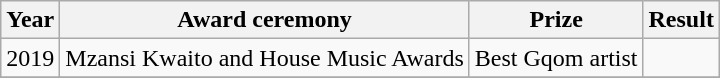<table class ="wikitable">
<tr>
<th>Year</th>
<th>Award ceremony</th>
<th>Prize</th>
<th>Result</th>
</tr>
<tr>
<td>2019</td>
<td>Mzansi Kwaito and House Music Awards</td>
<td>Best Gqom artist</td>
<td></td>
</tr>
<tr>
</tr>
</table>
